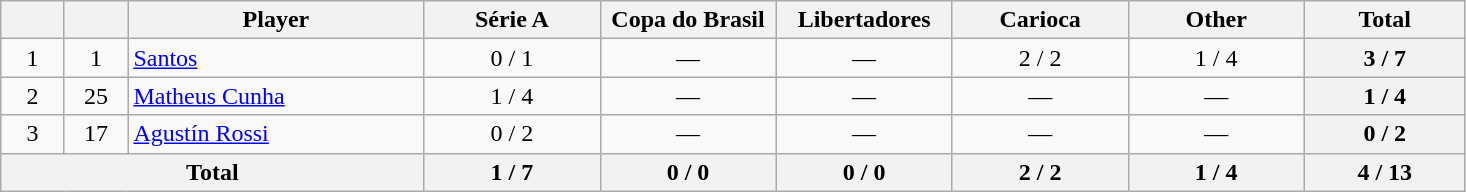<table class="wikitable" style="text-align: center;">
<tr>
<th style=width:35px;"></th>
<th style=width:35px;"></th>
<th style=width:190px;">Player</th>
<th style=width:110px;">Série A</th>
<th style=width:110px;">Copa do Brasil</th>
<th style=width:110px;">Libertadores</th>
<th style=width:110px;">Carioca</th>
<th style=width:110px;">Other</th>
<th style=width:100px;">Total</th>
</tr>
<tr>
<td rowspan="1">1</td>
<td>1</td>
<td align="left"> <a href='#'>Santos</a></td>
<td>0 / 1</td>
<td>—</td>
<td>—</td>
<td>2 / 2</td>
<td>1 / 4</td>
<th>3 / 7</th>
</tr>
<tr>
<td rowspan="1">2</td>
<td>25</td>
<td style="text-align:left;"> <a href='#'>Matheus Cunha</a></td>
<td>1 / 4</td>
<td>—</td>
<td>—</td>
<td>—</td>
<td>—</td>
<th>1 / 4</th>
</tr>
<tr>
<td rowspan="1">3</td>
<td>17</td>
<td style="text-align:left;"> <a href='#'>Agustín Rossi</a></td>
<td>0 / 2</td>
<td>—</td>
<td>—</td>
<td>—</td>
<td>—</td>
<th>0 / 2</th>
</tr>
<tr>
<th colspan="3">Total</th>
<th>1 / 7</th>
<th>0 / 0</th>
<th>0 / 0</th>
<th>2 / 2</th>
<th>1 / 4</th>
<th>4 / 13</th>
</tr>
</table>
